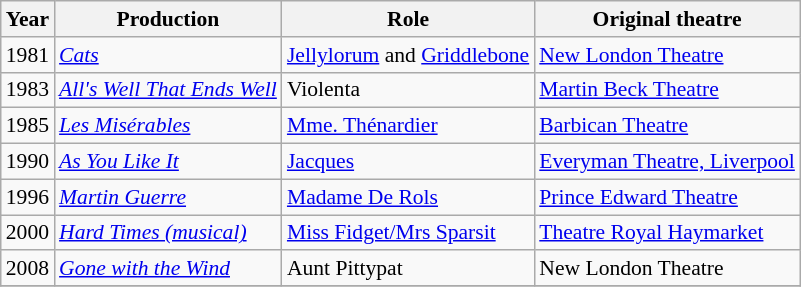<table class="wikitable" style="font-size: 90%;">
<tr>
<th>Year</th>
<th>Production</th>
<th>Role</th>
<th>Original theatre</th>
</tr>
<tr>
<td>1981</td>
<td><em><a href='#'>Cats</a></em></td>
<td><a href='#'>Jellylorum</a> and <a href='#'>Griddlebone</a></td>
<td><a href='#'>New London Theatre</a></td>
</tr>
<tr>
<td>1983</td>
<td><em><a href='#'>All's Well That Ends Well</a></em></td>
<td>Violenta</td>
<td><a href='#'>Martin Beck Theatre</a></td>
</tr>
<tr>
<td>1985</td>
<td><em><a href='#'>Les Misérables</a></em></td>
<td><a href='#'>Mme. Thénardier</a></td>
<td><a href='#'>Barbican Theatre</a></td>
</tr>
<tr>
<td>1990</td>
<td><em><a href='#'>As You Like It</a></em></td>
<td><a href='#'>Jacques</a></td>
<td><a href='#'>Everyman Theatre, Liverpool</a></td>
</tr>
<tr>
<td>1996</td>
<td><em><a href='#'>Martin Guerre</a></em></td>
<td><a href='#'>Madame De Rols</a></td>
<td><a href='#'>Prince Edward Theatre</a></td>
</tr>
<tr>
<td>2000</td>
<td><em><a href='#'>Hard Times (musical)</a></em></td>
<td><a href='#'>Miss Fidget/Mrs Sparsit</a></td>
<td><a href='#'>Theatre Royal Haymarket</a></td>
</tr>
<tr>
<td>2008</td>
<td><em><a href='#'>Gone with the Wind</a></em></td>
<td>Aunt Pittypat</td>
<td>New London Theatre</td>
</tr>
<tr>
</tr>
</table>
